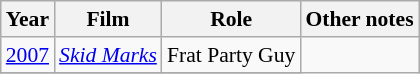<table class="wikitable" style="font-size:90%;">
<tr>
<th>Year</th>
<th>Film</th>
<th>Role</th>
<th>Other notes</th>
</tr>
<tr>
<td rowspan=1><a href='#'>2007</a></td>
<td><em><a href='#'>Skid Marks</a></em></td>
<td>Frat Party Guy</td>
</tr>
<tr>
</tr>
</table>
